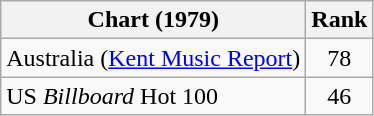<table class="wikitable">
<tr>
<th>Chart (1979)</th>
<th>Rank</th>
</tr>
<tr>
<td>Australia (<a href='#'>Kent Music Report</a>)</td>
<td style="text-align:center;">78</td>
</tr>
<tr>
<td>US <em>Billboard</em> Hot 100</td>
<td style="text-align:center;">46</td>
</tr>
</table>
